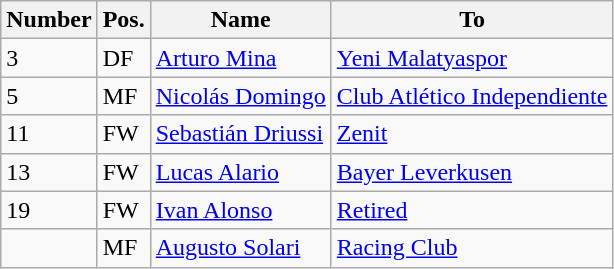<table class="wikitable">
<tr>
<th>Number</th>
<th>Pos.</th>
<th>Name</th>
<th>To</th>
</tr>
<tr>
<td>3</td>
<td>DF</td>
<td> <a href='#'>Arturo Mina</a></td>
<td> <a href='#'>Yeni Malatyaspor</a></td>
</tr>
<tr>
<td>5</td>
<td>MF</td>
<td> <a href='#'>Nicolás Domingo</a></td>
<td> <a href='#'>Club Atlético Independiente</a></td>
</tr>
<tr>
<td>11</td>
<td>FW</td>
<td> <a href='#'>Sebastián Driussi</a></td>
<td> <a href='#'>Zenit</a></td>
</tr>
<tr>
<td>13</td>
<td>FW</td>
<td> <a href='#'>Lucas Alario</a></td>
<td> <a href='#'>Bayer Leverkusen</a></td>
</tr>
<tr>
<td>19</td>
<td>FW</td>
<td> <a href='#'>Ivan Alonso</a></td>
<td> <a href='#'>Retired</a></td>
</tr>
<tr>
<td></td>
<td>MF</td>
<td> <a href='#'>Augusto Solari</a></td>
<td> <a href='#'>Racing Club</a></td>
</tr>
</table>
